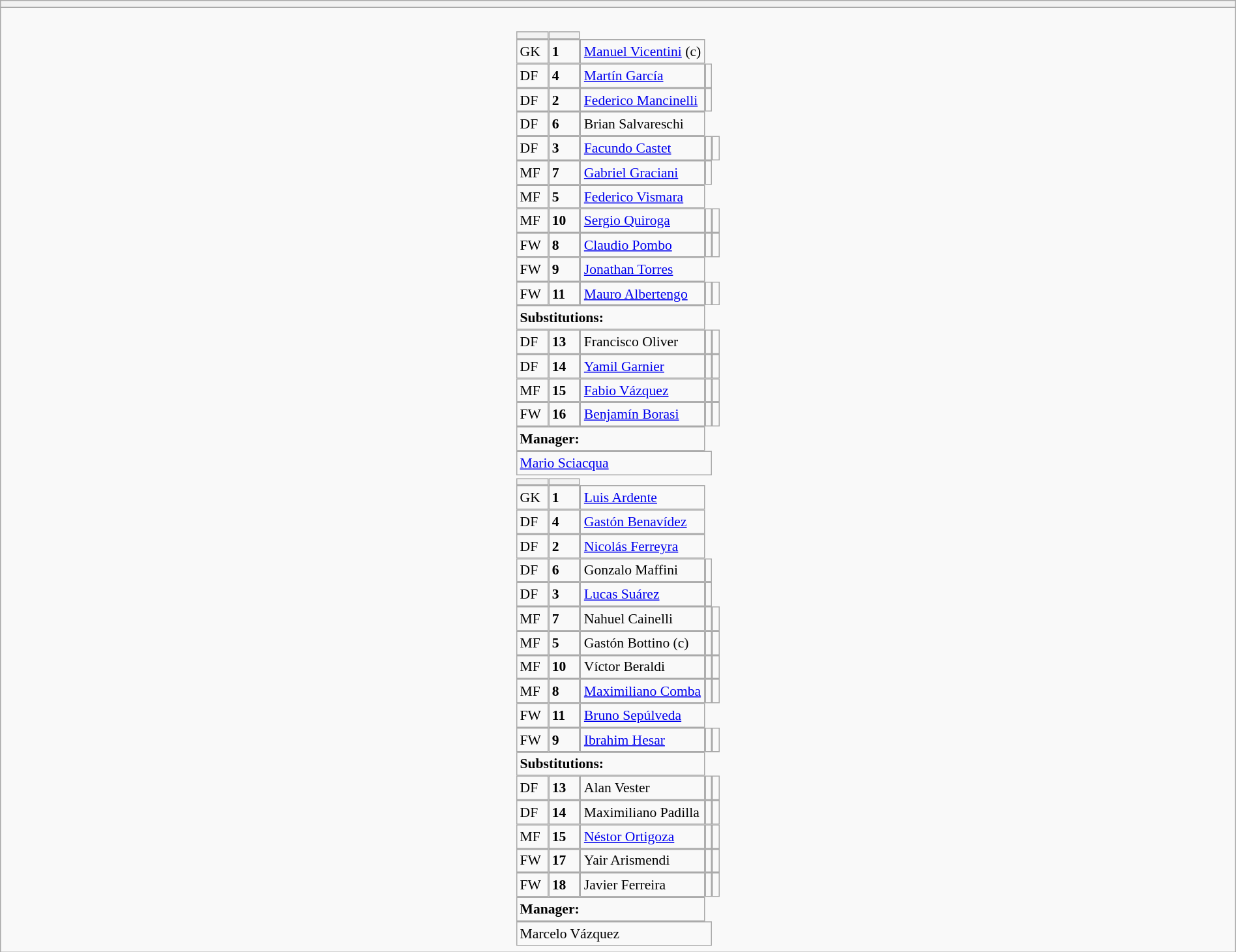<table style="width:100%" class="wikitable collapsible collapsed">
<tr>
<th></th>
</tr>
<tr>
<td><br>






<table style="font-size:90%; margin:0.2em auto;" cellspacing="0" cellpadding="0">
<tr>
<th width="25"></th>
<th width="25"></th>
</tr>
<tr>
<td>GK</td>
<td><strong>1</strong></td>
<td> <a href='#'>Manuel Vicentini</a> (c)</td>
</tr>
<tr>
<td>DF</td>
<td><strong>4</strong></td>
<td> <a href='#'>Martín García</a></td>
<td></td>
</tr>
<tr>
<td>DF</td>
<td><strong>2</strong></td>
<td> <a href='#'>Federico Mancinelli</a></td>
<td></td>
</tr>
<tr>
<td>DF</td>
<td><strong>6</strong></td>
<td> Brian Salvareschi</td>
</tr>
<tr>
<td>DF</td>
<td><strong>3</strong></td>
<td> <a href='#'>Facundo Castet</a></td>
<td></td>
<td></td>
</tr>
<tr>
<td>MF</td>
<td><strong>7</strong></td>
<td> <a href='#'>Gabriel Graciani</a></td>
<td></td>
</tr>
<tr>
<td>MF</td>
<td><strong>5</strong></td>
<td> <a href='#'>Federico Vismara</a></td>
</tr>
<tr>
<td>MF</td>
<td><strong>10</strong></td>
<td> <a href='#'>Sergio Quiroga</a></td>
<td></td>
<td></td>
</tr>
<tr>
<td>FW</td>
<td><strong>8</strong></td>
<td> <a href='#'>Claudio Pombo</a></td>
<td></td>
<td></td>
</tr>
<tr>
<td>FW</td>
<td><strong>9</strong></td>
<td> <a href='#'>Jonathan Torres</a></td>
</tr>
<tr>
<td>FW</td>
<td><strong>11</strong></td>
<td> <a href='#'>Mauro Albertengo</a></td>
<td></td>
<td></td>
</tr>
<tr>
<td colspan=3><strong>Substitutions:</strong></td>
</tr>
<tr>
<td>DF</td>
<td><strong>13</strong></td>
<td> Francisco Oliver</td>
<td></td>
<td></td>
</tr>
<tr>
<td>DF</td>
<td><strong>14</strong></td>
<td> <a href='#'>Yamil Garnier</a></td>
<td></td>
<td></td>
</tr>
<tr>
<td>MF</td>
<td><strong>15</strong></td>
<td> <a href='#'>Fabio Vázquez</a></td>
<td></td>
<td></td>
</tr>
<tr>
<td>FW</td>
<td><strong>16</strong></td>
<td> <a href='#'>Benjamín Borasi</a></td>
<td></td>
<td></td>
</tr>
<tr>
<td colspan=3><strong>Manager:</strong></td>
</tr>
<tr>
<td colspan=4> <a href='#'>Mario Sciacqua</a></td>
</tr>
</table>
<table cellspacing="0" cellpadding="0" style="font-size:90%; margin:0.2em auto;">
<tr>
<th width="25"></th>
<th width="25"></th>
</tr>
<tr>
<td>GK</td>
<td><strong>1</strong></td>
<td> <a href='#'>Luis Ardente</a></td>
</tr>
<tr>
<td>DF</td>
<td><strong>4</strong></td>
<td> <a href='#'>Gastón Benavídez</a></td>
</tr>
<tr>
<td>DF</td>
<td><strong>2</strong></td>
<td> <a href='#'>Nicolás Ferreyra</a></td>
</tr>
<tr>
<td>DF</td>
<td><strong>6</strong></td>
<td> Gonzalo Maffini</td>
<td></td>
</tr>
<tr>
<td>DF</td>
<td><strong>3</strong></td>
<td> <a href='#'>Lucas Suárez</a></td>
<td></td>
</tr>
<tr>
<td>MF</td>
<td><strong>7</strong></td>
<td> Nahuel Cainelli</td>
<td></td>
<td></td>
</tr>
<tr>
<td>MF</td>
<td><strong>5</strong></td>
<td> Gastón Bottino (c)</td>
<td></td>
<td></td>
</tr>
<tr>
<td>MF</td>
<td><strong>10</strong></td>
<td> Víctor Beraldi</td>
<td></td>
<td></td>
</tr>
<tr>
<td>MF</td>
<td><strong>8</strong></td>
<td> <a href='#'>Maximiliano Comba</a></td>
<td></td>
<td></td>
</tr>
<tr>
<td>FW</td>
<td><strong>11</strong></td>
<td> <a href='#'>Bruno Sepúlveda</a></td>
</tr>
<tr>
<td>FW</td>
<td><strong>9</strong></td>
<td> <a href='#'>Ibrahim Hesar</a></td>
<td></td>
<td></td>
</tr>
<tr>
<td colspan=3><strong>Substitutions:</strong></td>
</tr>
<tr>
<td>DF</td>
<td><strong>13</strong></td>
<td> Alan Vester</td>
<td></td>
<td></td>
</tr>
<tr>
<td>DF</td>
<td><strong>14 </strong></td>
<td> Maximiliano Padilla</td>
<td></td>
<td></td>
</tr>
<tr>
<td>MF</td>
<td><strong>15</strong></td>
<td> <a href='#'>Néstor Ortigoza</a></td>
<td></td>
<td></td>
</tr>
<tr>
<td>FW</td>
<td><strong>17</strong></td>
<td> Yair Arismendi</td>
<td></td>
<td></td>
</tr>
<tr>
<td>FW</td>
<td><strong>18</strong></td>
<td> Javier Ferreira</td>
<td></td>
<td></td>
</tr>
<tr>
<td colspan=3><strong>Manager:</strong></td>
</tr>
<tr>
<td colspan=4> Marcelo Vázquez</td>
</tr>
</table>
</td>
</tr>
</table>
